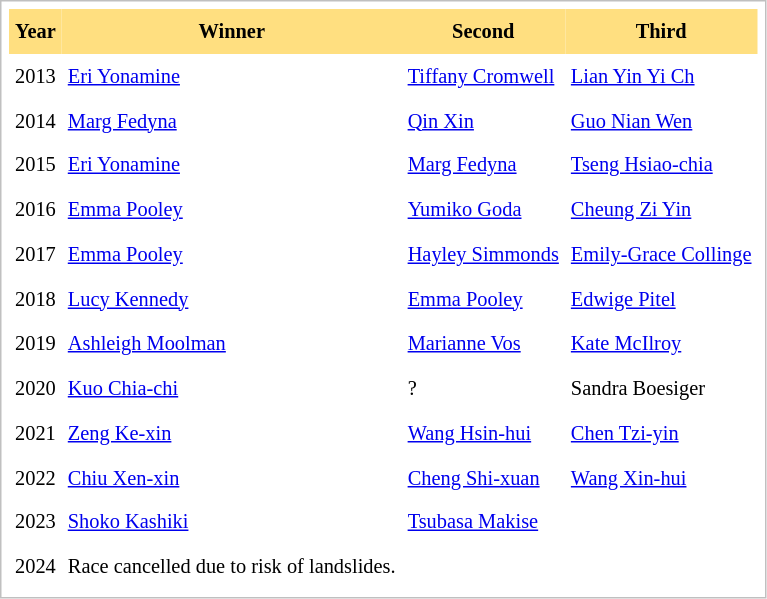<table cellpadding="4" cellspacing="0"  style="border: 1px solid silver; color: black; margin: 0 0 0.5em 0; background-color: white; padding: 5px; text-align: left; font-size:85%; vertical-align: top; line-height:1.6em;">
<tr>
<th scope=col; align="center" bgcolor="FFDF80">Year</th>
<th scope=col; align="center" bgcolor="FFDF80">Winner</th>
<th scope=col; align="center" bgcolor="FFDF80">Second</th>
<th scope=col; align="center" bgcolor="FFDF80">Third</th>
</tr>
<tr>
<td>2013</td>
<td> <a href='#'>Eri Yonamine</a></td>
<td> <a href='#'>Tiffany Cromwell</a></td>
<td> <a href='#'>Lian Yin Yi Ch</a></td>
</tr>
<tr>
<td>2014</td>
<td> <a href='#'>Marg Fedyna</a></td>
<td> <a href='#'>Qin Xin</a></td>
<td> <a href='#'>Guo Nian Wen</a></td>
</tr>
<tr>
<td>2015</td>
<td> <a href='#'>Eri Yonamine</a></td>
<td> <a href='#'>Marg Fedyna</a></td>
<td> <a href='#'>Tseng Hsiao-chia</a></td>
</tr>
<tr>
<td>2016</td>
<td> <a href='#'>Emma Pooley</a></td>
<td> <a href='#'>Yumiko Goda</a></td>
<td> <a href='#'>Cheung Zi Yin</a></td>
</tr>
<tr>
<td>2017</td>
<td> <a href='#'>Emma Pooley</a></td>
<td> <a href='#'>Hayley Simmonds</a></td>
<td> <a href='#'>Emily-Grace Collinge</a></td>
</tr>
<tr>
<td>2018</td>
<td> <a href='#'>Lucy Kennedy</a></td>
<td> <a href='#'>Emma Pooley</a></td>
<td> <a href='#'>Edwige Pitel</a></td>
</tr>
<tr>
<td>2019</td>
<td> <a href='#'>Ashleigh Moolman</a></td>
<td> <a href='#'>Marianne Vos</a></td>
<td> <a href='#'>Kate McIlroy</a></td>
</tr>
<tr>
<td>2020</td>
<td> <a href='#'>Kuo Chia-chi</a></td>
<td>?</td>
<td> Sandra Boesiger</td>
</tr>
<tr>
<td>2021</td>
<td> <a href='#'>Zeng Ke-xin</a></td>
<td> <a href='#'>Wang Hsin-hui</a></td>
<td> <a href='#'>Chen Tzi-yin</a></td>
</tr>
<tr>
<td>2022</td>
<td> <a href='#'>Chiu Xen-xin</a></td>
<td> <a href='#'>Cheng Shi-xuan</a></td>
<td> <a href='#'>Wang Xin-hui</a></td>
</tr>
<tr>
<td>2023</td>
<td> <a href='#'>Shoko Kashiki</a></td>
<td> <a href='#'>Tsubasa Makise</a></td>
<td></td>
</tr>
<tr>
<td>2024</td>
<td>Race cancelled due to risk of landslides.</td>
<td></td>
<td></td>
</tr>
</table>
